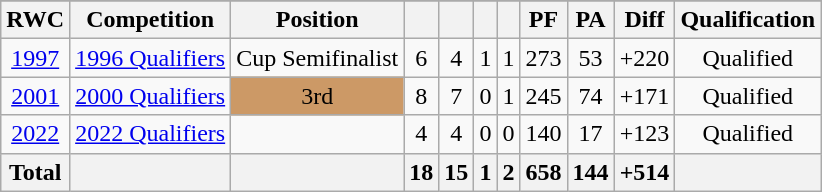<table class="wikitable" style="text-align: center;">
<tr>
</tr>
<tr>
<th>RWC</th>
<th>Competition</th>
<th>Position</th>
<th></th>
<th></th>
<th></th>
<th></th>
<th>PF</th>
<th>PA</th>
<th>Diff</th>
<th>Qualification</th>
</tr>
<tr>
<td><a href='#'>1997</a></td>
<td> <a href='#'>1996 Qualifiers</a></td>
<td>Cup Semifinalist</td>
<td>6</td>
<td>4</td>
<td>1</td>
<td>1</td>
<td>273</td>
<td>53</td>
<td>+220</td>
<td>Qualified</td>
</tr>
<tr>
<td><a href='#'>2001</a></td>
<td> <a href='#'>2000 Qualifiers</a></td>
<td bgcolor=cc9966>3rd</td>
<td>8</td>
<td>7</td>
<td>0</td>
<td>1</td>
<td>245</td>
<td>74</td>
<td>+171</td>
<td>Qualified</td>
</tr>
<tr>
<td><a href='#'>2022</a></td>
<td> <a href='#'>2022 Qualifiers</a></td>
<td></td>
<td>4</td>
<td>4</td>
<td>0</td>
<td>0</td>
<td>140</td>
<td>17</td>
<td>+123</td>
<td>Qualified</td>
</tr>
<tr>
<th>Total</th>
<th></th>
<th></th>
<th>18</th>
<th>15</th>
<th>1</th>
<th>2</th>
<th>658</th>
<th>144</th>
<th>+514</th>
<th></th>
</tr>
</table>
